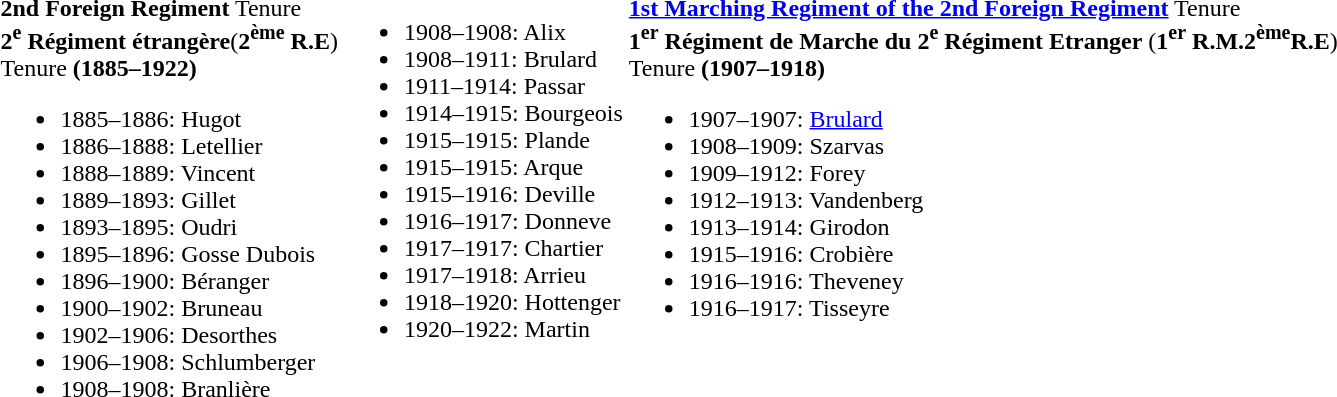<table>
<tr>
<td valign=top><br><strong>2nd Foreign Regiment</strong> Tenure<br>
<strong>2<sup>e</sup> Régiment étrangère</strong>(<strong>2<sup>ème</sup> R.E</strong>)<br> Tenure <strong>(1885–1922)</strong><ul><li>1885–1886: Hugot</li><li>1886–1888: Letellier</li><li>1888–1889: Vincent</li><li>1889–1893: Gillet</li><li>1893–1895: Oudri</li><li>1895–1896: Gosse Dubois</li><li>1896–1900: Béranger</li><li>1900–1902: Bruneau</li><li>1902–1906: Desorthes</li><li>1906–1908: Schlumberger</li><li>1908–1908: Branlière</li></ul></td>
<td valign=top><br><ul><li>1908–1908: Alix</li><li>1908–1911: Brulard</li><li>1911–1914: Passar</li><li>1914–1915: Bourgeois</li><li>1915–1915: Plande</li><li>1915–1915: Arque</li><li>1915–1916: Deville</li><li>1916–1917: Donneve</li><li>1917–1917: Chartier</li><li>1917–1918: Arrieu</li><li>1918–1920: Hottenger</li><li>1920–1922: Martin</li></ul></td>
<td valign=top><br><strong><a href='#'>1st Marching Regiment of the 2nd Foreign Regiment</a></strong> Tenure<br>
<strong>1<sup>er</sup> Régiment de Marche du 2<sup>e</sup> Régiment Etranger</strong> (<strong>1<sup>er</sup> R.M.2<sup>ème</sup>R.E</strong>)<br> Tenure <strong>(1907–1918)</strong><ul><li>1907–1907: <a href='#'>Brulard</a></li><li>1908–1909: Szarvas</li><li>1909–1912: Forey</li><li>1912–1913: Vandenberg</li><li>1913–1914: Girodon</li><li>1915–1916: Crobière</li><li>1916–1916: Theveney</li><li>1916–1917: Tisseyre</li></ul></td>
</tr>
</table>
